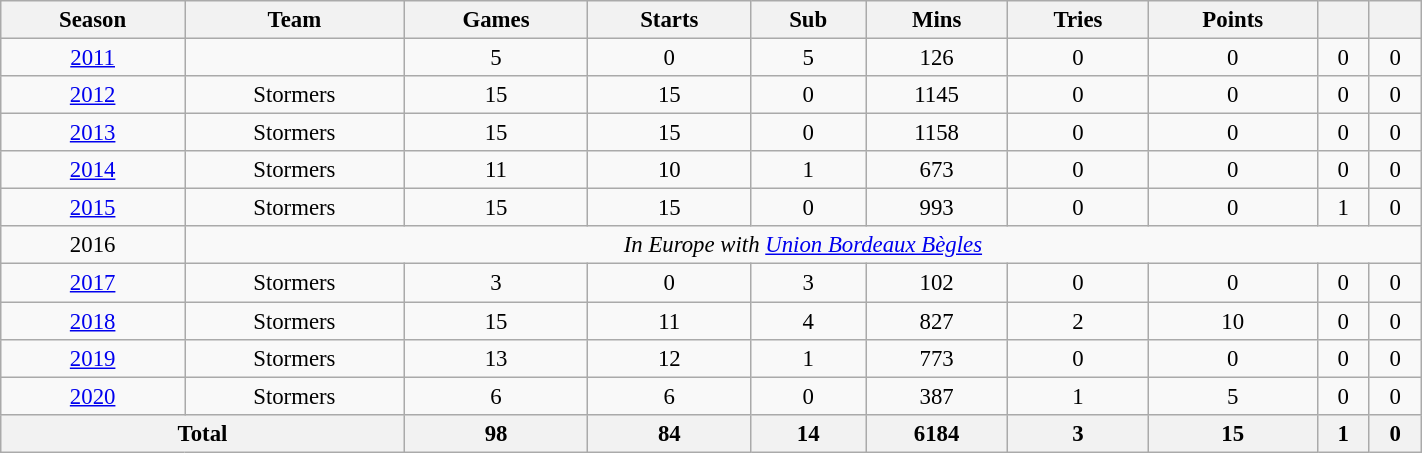<table class="wikitable" style="text-align:center; font-size:95%; width:75%;">
<tr>
<th>Season</th>
<th>Team</th>
<th>Games</th>
<th>Starts</th>
<th>Sub</th>
<th>Mins</th>
<th>Tries</th>
<th>Points</th>
<th></th>
<th></th>
</tr>
<tr>
<td><a href='#'>2011</a></td>
<td></td>
<td>5</td>
<td>0</td>
<td>5</td>
<td>126</td>
<td>0</td>
<td>0</td>
<td>0</td>
<td>0</td>
</tr>
<tr>
<td><a href='#'>2012</a></td>
<td>Stormers</td>
<td>15</td>
<td>15</td>
<td>0</td>
<td>1145</td>
<td>0</td>
<td>0</td>
<td>0</td>
<td>0</td>
</tr>
<tr>
<td><a href='#'>2013</a></td>
<td>Stormers</td>
<td>15</td>
<td>15</td>
<td>0</td>
<td>1158</td>
<td>0</td>
<td>0</td>
<td>0</td>
<td>0</td>
</tr>
<tr>
<td><a href='#'>2014</a></td>
<td>Stormers</td>
<td>11</td>
<td>10</td>
<td>1</td>
<td>673</td>
<td>0</td>
<td>0</td>
<td>0</td>
<td>0</td>
</tr>
<tr>
<td><a href='#'>2015</a></td>
<td>Stormers</td>
<td>15</td>
<td>15</td>
<td>0</td>
<td>993</td>
<td>0</td>
<td>0</td>
<td>1</td>
<td>0</td>
</tr>
<tr>
<td>2016</td>
<td colspan="9"><em>In Europe with <a href='#'>Union Bordeaux Bègles</a></em></td>
</tr>
<tr>
<td><a href='#'>2017</a></td>
<td>Stormers</td>
<td>3</td>
<td>0</td>
<td>3</td>
<td>102</td>
<td>0</td>
<td>0</td>
<td>0</td>
<td>0</td>
</tr>
<tr>
<td><a href='#'>2018</a></td>
<td>Stormers</td>
<td>15</td>
<td>11</td>
<td>4</td>
<td>827</td>
<td>2</td>
<td>10</td>
<td>0</td>
<td>0</td>
</tr>
<tr>
<td><a href='#'>2019</a></td>
<td>Stormers</td>
<td>13</td>
<td>12</td>
<td>1</td>
<td>773</td>
<td>0</td>
<td>0</td>
<td>0</td>
<td>0</td>
</tr>
<tr>
<td><a href='#'>2020</a></td>
<td>Stormers</td>
<td>6</td>
<td>6</td>
<td>0</td>
<td>387</td>
<td>1</td>
<td>5</td>
<td>0</td>
<td>0</td>
</tr>
<tr>
<th colspan="2">Total</th>
<th>98</th>
<th>84</th>
<th>14</th>
<th>6184</th>
<th>3</th>
<th>15</th>
<th>1</th>
<th>0</th>
</tr>
</table>
